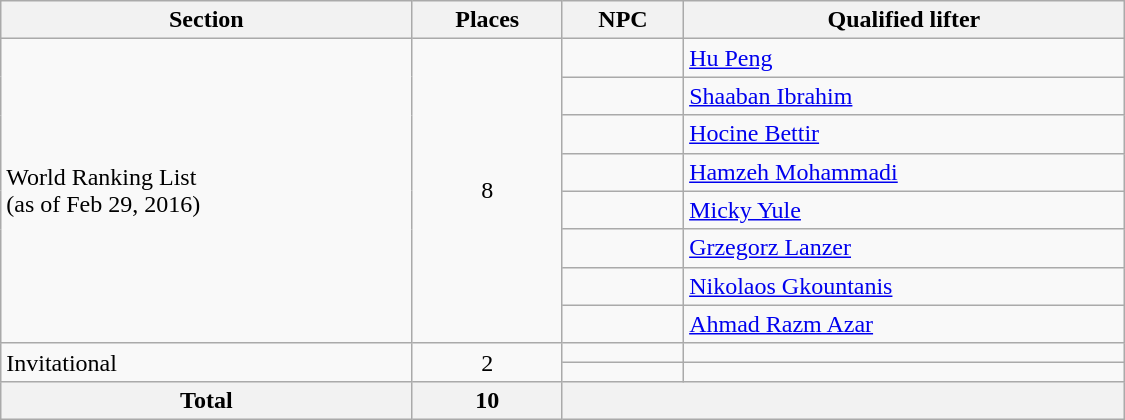<table class="wikitable"  width=750>
<tr>
<th>Section</th>
<th>Places</th>
<th>NPC</th>
<th>Qualified lifter</th>
</tr>
<tr>
<td rowspan=8>World Ranking List<br>(as of Feb 29, 2016)</td>
<td rowspan=8 align=center>8</td>
<td></td>
<td><a href='#'>Hu Peng</a></td>
</tr>
<tr>
<td></td>
<td><a href='#'>Shaaban Ibrahim</a></td>
</tr>
<tr>
<td></td>
<td><a href='#'>Hocine Bettir</a></td>
</tr>
<tr>
<td></td>
<td><a href='#'>Hamzeh Mohammadi</a></td>
</tr>
<tr>
<td></td>
<td><a href='#'>Micky Yule</a></td>
</tr>
<tr>
<td></td>
<td><a href='#'>Grzegorz Lanzer</a></td>
</tr>
<tr>
<td></td>
<td><a href='#'>Nikolaos Gkountanis</a></td>
</tr>
<tr>
<td></td>
<td><a href='#'>Ahmad Razm Azar</a></td>
</tr>
<tr>
<td rowspan=2>Invitational</td>
<td rowspan="2" align=center>2</td>
<td></td>
<td></td>
</tr>
<tr>
<td></td>
<td></td>
</tr>
<tr>
<th>Total</th>
<th>10</th>
<th colspan=2></th>
</tr>
</table>
